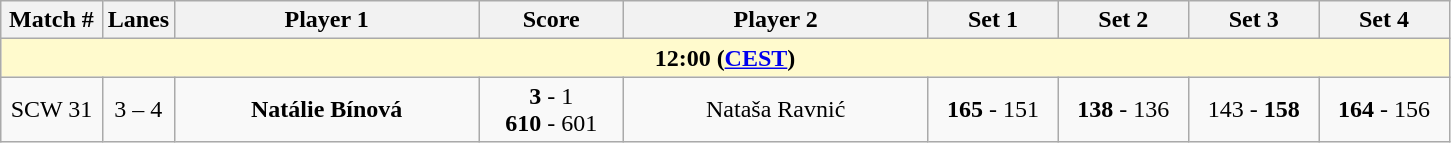<table class="wikitable">
<tr>
<th width="7%">Match #</th>
<th width="5%">Lanes</th>
<th width="21%">Player 1</th>
<th width="10%">Score</th>
<th width="21%">Player 2</th>
<th width="9%">Set 1</th>
<th width="9%">Set 2</th>
<th width="9%">Set 3</th>
<th width="9%">Set 4</th>
</tr>
<tr>
<td colspan="9" style="text-align:center; background-color:#FFFACD"><strong>12:00 (<a href='#'>CEST</a>)</strong></td>
</tr>
<tr style="text-align:center;">
<td>SCW 31</td>
<td>3 – 4</td>
<td> <strong>Natálie Bínová</strong></td>
<td><strong>3</strong> - 1 <br> <strong>610</strong> - 601</td>
<td> Nataša Ravnić</td>
<td><strong>165</strong> - 151</td>
<td><strong>138</strong> - 136</td>
<td>143 - <strong>158</strong></td>
<td><strong>164</strong> - 156</td>
</tr>
</table>
